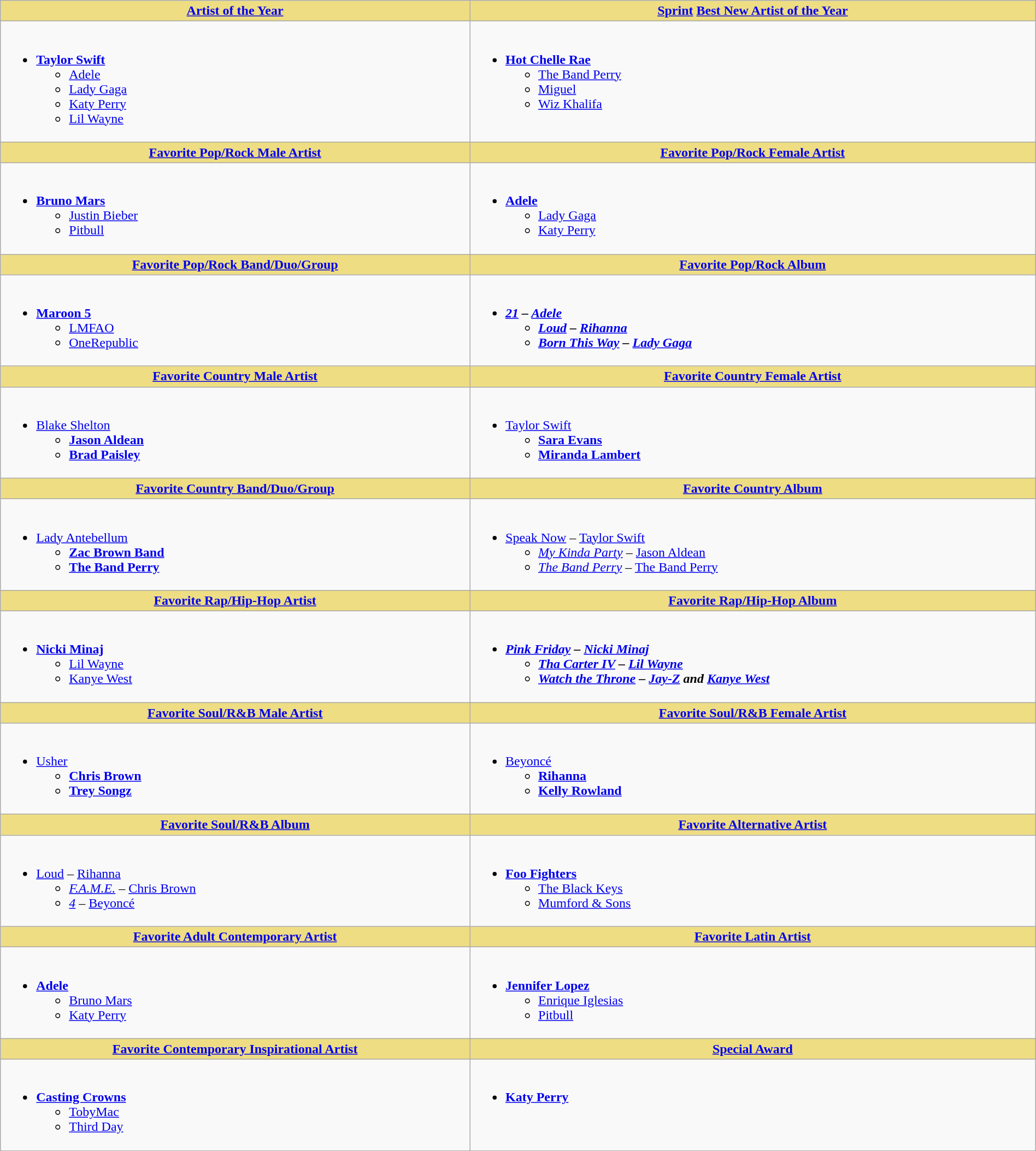<table class=wikitable width="100%">
<tr>
<th style="background:#EEDD82; width="50%"><a href='#'>Artist of the Year</a></th>
<th style="background:#EEDD82; width="50%"><a href='#'>Sprint</a> <a href='#'> Best New Artist of the Year</a></th>
</tr>
<tr>
<td valign="top"><br><ul><li> <strong><a href='#'>Taylor Swift</a></strong><ul><li><a href='#'>Adele</a></li><li><a href='#'>Lady Gaga</a></li><li><a href='#'>Katy Perry</a></li><li><a href='#'>Lil Wayne</a></li></ul></li></ul></td>
<td valign="top"><br><ul><li> <strong><a href='#'>Hot Chelle Rae</a></strong><ul><li><a href='#'>The Band Perry</a></li><li><a href='#'>Miguel</a></li><li><a href='#'>Wiz Khalifa</a></li></ul></li></ul></td>
</tr>
<tr>
<th style="background:#EEDD82; width="50%"><a href='#'>Favorite Pop/Rock Male Artist</a></th>
<th style="background:#EEDD82; width="50%"><a href='#'>Favorite Pop/Rock Female Artist</a></th>
</tr>
<tr>
<td valign="top"><br><ul><li> <strong><a href='#'>Bruno Mars</a></strong><ul><li><a href='#'>Justin Bieber</a></li><li><a href='#'>Pitbull</a></li></ul></li></ul></td>
<td valign="top"><br><ul><li> <strong><a href='#'>Adele</a></strong><ul><li><a href='#'>Lady Gaga</a></li><li><a href='#'>Katy Perry</a></li></ul></li></ul></td>
</tr>
<tr>
<th style="background:#EEDD82; width="50%"><a href='#'>Favorite Pop/Rock Band/Duo/Group</a></th>
<th style="background:#EEDD82; width="50%"><a href='#'>Favorite Pop/Rock Album</a></th>
</tr>
<tr>
<td valign="top"><br><ul><li> <strong><a href='#'>Maroon 5</a></strong><ul><li><a href='#'>LMFAO</a></li><li><a href='#'>OneRepublic</a></li></ul></li></ul></td>
<td valign="top"><br><ul><li> <strong><em><a href='#'>21</a><em> – <a href='#'>Adele</a><strong><ul><li></em><a href='#'>Loud</a><em> – <a href='#'>Rihanna</a></li><li></em><a href='#'>Born This Way</a><em> – <a href='#'>Lady Gaga</a></li></ul></li></ul></td>
</tr>
<tr>
<th style="background:#EEDD82; width="50%"><a href='#'>Favorite Country Male Artist</a></th>
<th style="background:#EEDD82; width="50%"><a href='#'>Favorite Country Female Artist</a></th>
</tr>
<tr>
<td valign="top"><br><ul><li> </strong><a href='#'>Blake Shelton</a><strong><ul><li><a href='#'>Jason Aldean</a></li><li><a href='#'>Brad Paisley</a></li></ul></li></ul></td>
<td valign="top"><br><ul><li> </strong><a href='#'>Taylor Swift</a><strong><ul><li><a href='#'>Sara Evans</a></li><li><a href='#'>Miranda Lambert</a></li></ul></li></ul></td>
</tr>
<tr>
<th style="background:#EEDD82; width="50%"><a href='#'>Favorite Country Band/Duo/Group</a></th>
<th style="background:#EEDD82; width="50%"><a href='#'>Favorite Country Album</a></th>
</tr>
<tr>
<td valign="top"><br><ul><li> </strong><a href='#'>Lady Antebellum</a><strong><ul><li><a href='#'>Zac Brown Band</a></li><li><a href='#'>The Band Perry</a></li></ul></li></ul></td>
<td valign="top"><br><ul><li> </em></strong><a href='#'>Speak Now</a></em> – <a href='#'>Taylor Swift</a></strong><ul><li><em><a href='#'>My Kinda Party</a></em> – <a href='#'>Jason Aldean</a></li><li><em><a href='#'>The Band Perry</a></em> – <a href='#'>The Band Perry</a></li></ul></li></ul></td>
</tr>
<tr>
<th style="background:#EEDD82; width="50%"><a href='#'>Favorite Rap/Hip-Hop Artist</a></th>
<th style="background:#EEDD82; width="50%"><a href='#'>Favorite Rap/Hip-Hop Album</a></th>
</tr>
<tr>
<td valign="top"><br><ul><li> <strong><a href='#'>Nicki Minaj</a></strong><ul><li><a href='#'>Lil Wayne</a></li><li><a href='#'>Kanye West</a></li></ul></li></ul></td>
<td valign="top"><br><ul><li> <strong><em><a href='#'>Pink Friday</a><em> – <a href='#'>Nicki Minaj</a><strong><ul><li></em><a href='#'>Tha Carter IV</a><em> – <a href='#'>Lil Wayne</a></li><li></em><a href='#'>Watch the Throne</a><em> – <a href='#'>Jay-Z</a> and <a href='#'>Kanye West</a></li></ul></li></ul></td>
</tr>
<tr>
<th style="background:#EEDD82; width="50%"><a href='#'>Favorite Soul/R&B Male Artist</a></th>
<th style="background:#EEDD82; width="50%"><a href='#'>Favorite Soul/R&B Female Artist</a></th>
</tr>
<tr>
<td valign="top"><br><ul><li> </strong><a href='#'>Usher</a><strong><ul><li><a href='#'>Chris Brown</a></li><li><a href='#'>Trey Songz</a></li></ul></li></ul></td>
<td valign="top"><br><ul><li> </strong><a href='#'>Beyoncé</a><strong><ul><li><a href='#'>Rihanna</a></li><li><a href='#'>Kelly Rowland</a></li></ul></li></ul></td>
</tr>
<tr>
<th style="background:#EEDD82; width="50%"><a href='#'>Favorite Soul/R&B Album</a></th>
<th style="background:#EEDD82; width="50%"><a href='#'>Favorite Alternative Artist</a></th>
</tr>
<tr>
<td valign="top"><br><ul><li> </em></strong><a href='#'>Loud</a></em> – <a href='#'>Rihanna</a></strong><ul><li><em><a href='#'>F.A.M.E.</a></em> – <a href='#'>Chris Brown</a></li><li><em><a href='#'>4</a></em> – <a href='#'>Beyoncé</a></li></ul></li></ul></td>
<td valign="top"><br><ul><li> <strong><a href='#'>Foo Fighters</a></strong><ul><li><a href='#'>The Black Keys</a></li><li><a href='#'>Mumford & Sons</a></li></ul></li></ul></td>
</tr>
<tr>
<th style="background:#EEDD82; width="50%"><a href='#'>Favorite Adult Contemporary Artist</a></th>
<th style="background:#EEDD82; width="50%"><a href='#'>Favorite Latin Artist</a></th>
</tr>
<tr>
<td valign="top"><br><ul><li> <strong><a href='#'>Adele</a></strong><ul><li><a href='#'>Bruno Mars</a></li><li><a href='#'>Katy Perry</a></li></ul></li></ul></td>
<td valign="top"><br><ul><li> <strong><a href='#'>Jennifer Lopez</a></strong><ul><li><a href='#'>Enrique Iglesias</a></li><li><a href='#'>Pitbull</a></li></ul></li></ul></td>
</tr>
<tr>
<th style="background:#EEDD82; width="50%"><a href='#'>Favorite Contemporary Inspirational Artist</a></th>
<th style="background:#EEDD82; width="50%"><a href='#'>Special Award</a></th>
</tr>
<tr>
<td valign="top"><br><ul><li> <strong><a href='#'>Casting Crowns</a></strong><ul><li><a href='#'>TobyMac</a></li><li><a href='#'>Third Day</a></li></ul></li></ul></td>
<td valign="top"><br><ul><li> <strong><a href='#'>Katy Perry</a></strong></li></ul></td>
</tr>
</table>
